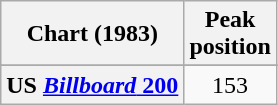<table class="wikitable sortable plainrowheaders">
<tr>
<th>Chart (1983)</th>
<th>Peak<br>position</th>
</tr>
<tr>
</tr>
<tr>
</tr>
<tr>
</tr>
<tr>
<th scope="row">US <a href='#'><em>Billboard</em> 200</a></th>
<td align="center">153</td>
</tr>
</table>
